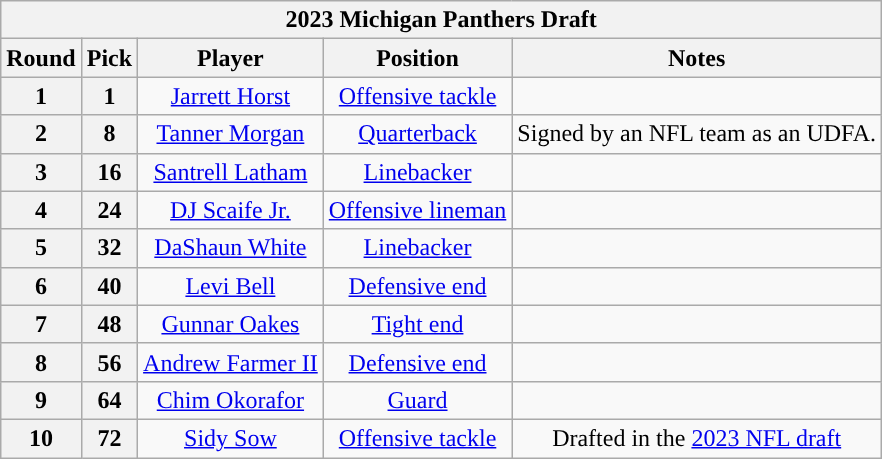<table class="wikitable" style="text-align:center">
<tr>
<th colspan="5">2023 Michigan Panthers Draft</th>
</tr>
<tr>
<th>Round</th>
<th>Pick</th>
<th>Player</th>
<th>Position</th>
<th>Notes</th>
</tr>
<tr>
<th>1</th>
<th>1</th>
<td><a href='#'>Jarrett Horst</a></td>
<td><a href='#'>Offensive tackle</a></td>
<td></td>
</tr>
<tr>
<th>2</th>
<th>8</th>
<td><a href='#'>Tanner Morgan</a></td>
<td><a href='#'>Quarterback</a></td>
<td>Signed by an NFL team as an UDFA.</td>
</tr>
<tr>
<th>3</th>
<th>16</th>
<td><a href='#'>Santrell Latham</a></td>
<td><a href='#'>Linebacker</a></td>
<td></td>
</tr>
<tr>
<th>4</th>
<th>24</th>
<td><a href='#'>DJ Scaife Jr.</a></td>
<td><a href='#'>Offensive lineman</a></td>
<td></td>
</tr>
<tr>
<th>5</th>
<th>32</th>
<td><a href='#'>DaShaun White</a></td>
<td><a href='#'>Linebacker</a></td>
<td></td>
</tr>
<tr>
<th>6</th>
<th>40</th>
<td><a href='#'>Levi Bell</a></td>
<td><a href='#'>Defensive end</a></td>
<td></td>
</tr>
<tr>
<th>7</th>
<th>48</th>
<td><a href='#'>Gunnar Oakes</a></td>
<td><a href='#'>Tight end</a></td>
<td></td>
</tr>
<tr>
<th>8</th>
<th>56</th>
<td><a href='#'>Andrew Farmer II</a></td>
<td><a href='#'>Defensive end</a></td>
<td></td>
</tr>
<tr>
<th>9</th>
<th>64</th>
<td><a href='#'>Chim Okorafor</a></td>
<td><a href='#'>Guard</a></td>
<td></td>
</tr>
<tr>
<th>10</th>
<th>72</th>
<td><a href='#'>Sidy Sow</a></td>
<td><a href='#'>Offensive tackle</a></td>
<td>Drafted in the <a href='#'>2023 NFL draft</a></td>
</tr>
</table>
